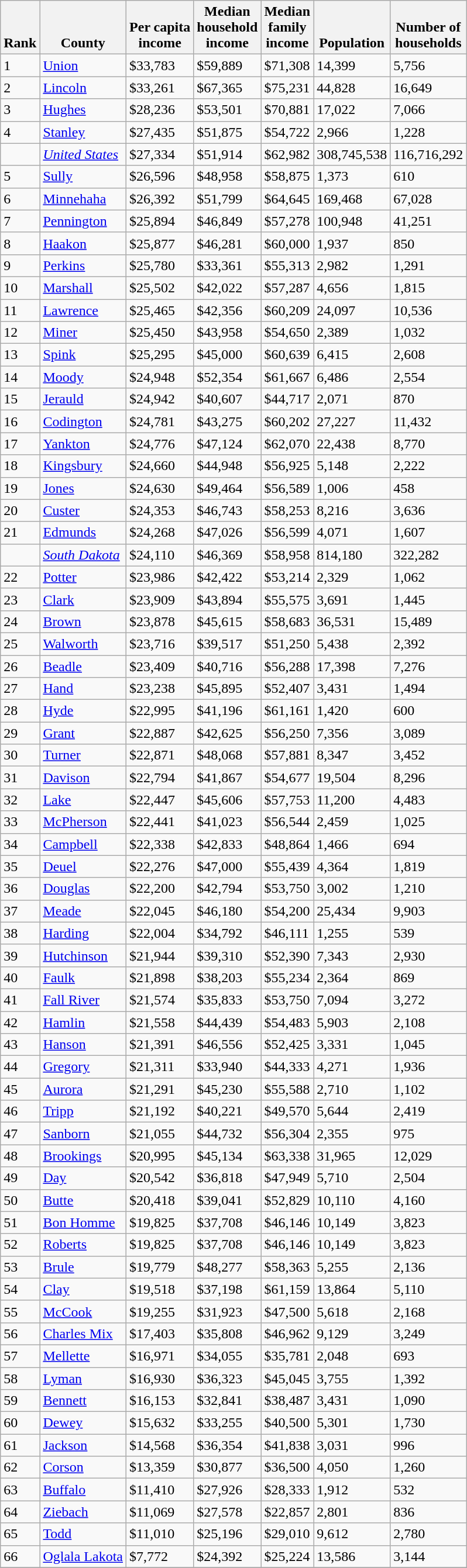<table class="wikitable sortable">
<tr valign=bottom>
<th>Rank</th>
<th>County</th>
<th>Per capita<br>income</th>
<th>Median<br>household<br>income</th>
<th>Median<br>family<br>income</th>
<th>Population</th>
<th>Number of<br>households</th>
</tr>
<tr>
<td>1</td>
<td><a href='#'>Union</a></td>
<td>$33,783</td>
<td>$59,889</td>
<td>$71,308</td>
<td>14,399</td>
<td>5,756</td>
</tr>
<tr>
<td>2</td>
<td><a href='#'>Lincoln</a></td>
<td>$33,261</td>
<td>$67,365</td>
<td>$75,231</td>
<td>44,828</td>
<td>16,649</td>
</tr>
<tr>
<td>3</td>
<td><a href='#'>Hughes</a></td>
<td>$28,236</td>
<td>$53,501</td>
<td>$70,881</td>
<td>17,022</td>
<td>7,066</td>
</tr>
<tr>
<td>4</td>
<td><a href='#'>Stanley</a></td>
<td>$27,435</td>
<td>$51,875</td>
<td>$54,722</td>
<td>2,966</td>
<td>1,228</td>
</tr>
<tr>
<td></td>
<td><em><a href='#'>United States</a></em></td>
<td>$27,334</td>
<td>$51,914</td>
<td>$62,982</td>
<td>308,745,538</td>
<td>116,716,292</td>
</tr>
<tr>
<td>5</td>
<td><a href='#'>Sully</a></td>
<td>$26,596</td>
<td>$48,958</td>
<td>$58,875</td>
<td>1,373</td>
<td>610</td>
</tr>
<tr>
<td>6</td>
<td><a href='#'>Minnehaha</a></td>
<td>$26,392</td>
<td>$51,799</td>
<td>$64,645</td>
<td>169,468</td>
<td>67,028</td>
</tr>
<tr>
<td>7</td>
<td><a href='#'>Pennington</a></td>
<td>$25,894</td>
<td>$46,849</td>
<td>$57,278</td>
<td>100,948</td>
<td>41,251</td>
</tr>
<tr>
<td>8</td>
<td><a href='#'>Haakon</a></td>
<td>$25,877</td>
<td>$46,281</td>
<td>$60,000</td>
<td>1,937</td>
<td>850</td>
</tr>
<tr>
<td>9</td>
<td><a href='#'>Perkins</a></td>
<td>$25,780</td>
<td>$33,361</td>
<td>$55,313</td>
<td>2,982</td>
<td>1,291</td>
</tr>
<tr>
<td>10</td>
<td><a href='#'>Marshall</a></td>
<td>$25,502</td>
<td>$42,022</td>
<td>$57,287</td>
<td>4,656</td>
<td>1,815</td>
</tr>
<tr>
<td>11</td>
<td><a href='#'>Lawrence</a></td>
<td>$25,465</td>
<td>$42,356</td>
<td>$60,209</td>
<td>24,097</td>
<td>10,536</td>
</tr>
<tr>
<td>12</td>
<td><a href='#'>Miner</a></td>
<td>$25,450</td>
<td>$43,958</td>
<td>$54,650</td>
<td>2,389</td>
<td>1,032</td>
</tr>
<tr>
<td>13</td>
<td><a href='#'>Spink</a></td>
<td>$25,295</td>
<td>$45,000</td>
<td>$60,639</td>
<td>6,415</td>
<td>2,608</td>
</tr>
<tr>
<td>14</td>
<td><a href='#'>Moody</a></td>
<td>$24,948</td>
<td>$52,354</td>
<td>$61,667</td>
<td>6,486</td>
<td>2,554</td>
</tr>
<tr>
<td>15</td>
<td><a href='#'>Jerauld</a></td>
<td>$24,942</td>
<td>$40,607</td>
<td>$44,717</td>
<td>2,071</td>
<td>870</td>
</tr>
<tr>
<td>16</td>
<td><a href='#'>Codington</a></td>
<td>$24,781</td>
<td>$43,275</td>
<td>$60,202</td>
<td>27,227</td>
<td>11,432</td>
</tr>
<tr>
<td>17</td>
<td><a href='#'>Yankton</a></td>
<td>$24,776</td>
<td>$47,124</td>
<td>$62,070</td>
<td>22,438</td>
<td>8,770</td>
</tr>
<tr>
<td>18</td>
<td><a href='#'>Kingsbury</a></td>
<td>$24,660</td>
<td>$44,948</td>
<td>$56,925</td>
<td>5,148</td>
<td>2,222</td>
</tr>
<tr>
<td>19</td>
<td><a href='#'>Jones</a></td>
<td>$24,630</td>
<td>$49,464</td>
<td>$56,589</td>
<td>1,006</td>
<td>458</td>
</tr>
<tr>
<td>20</td>
<td><a href='#'>Custer</a></td>
<td>$24,353</td>
<td>$46,743</td>
<td>$58,253</td>
<td>8,216</td>
<td>3,636</td>
</tr>
<tr>
<td>21</td>
<td><a href='#'>Edmunds</a></td>
<td>$24,268</td>
<td>$47,026</td>
<td>$56,599</td>
<td>4,071</td>
<td>1,607</td>
</tr>
<tr>
<td></td>
<td><em><a href='#'>South Dakota</a></em></td>
<td>$24,110</td>
<td>$46,369</td>
<td>$58,958</td>
<td>814,180</td>
<td>322,282</td>
</tr>
<tr>
<td>22</td>
<td><a href='#'>Potter</a></td>
<td>$23,986</td>
<td>$42,422</td>
<td>$53,214</td>
<td>2,329</td>
<td>1,062</td>
</tr>
<tr>
<td>23</td>
<td><a href='#'>Clark</a></td>
<td>$23,909</td>
<td>$43,894</td>
<td>$55,575</td>
<td>3,691</td>
<td>1,445</td>
</tr>
<tr>
<td>24</td>
<td><a href='#'>Brown</a></td>
<td>$23,878</td>
<td>$45,615</td>
<td>$58,683</td>
<td>36,531</td>
<td>15,489</td>
</tr>
<tr>
<td>25</td>
<td><a href='#'>Walworth</a></td>
<td>$23,716</td>
<td>$39,517</td>
<td>$51,250</td>
<td>5,438</td>
<td>2,392</td>
</tr>
<tr>
<td>26</td>
<td><a href='#'>Beadle</a></td>
<td>$23,409</td>
<td>$40,716</td>
<td>$56,288</td>
<td>17,398</td>
<td>7,276</td>
</tr>
<tr>
<td>27</td>
<td><a href='#'>Hand</a></td>
<td>$23,238</td>
<td>$45,895</td>
<td>$52,407</td>
<td>3,431</td>
<td>1,494</td>
</tr>
<tr>
<td>28</td>
<td><a href='#'>Hyde</a></td>
<td>$22,995</td>
<td>$41,196</td>
<td>$61,161</td>
<td>1,420</td>
<td>600</td>
</tr>
<tr>
<td>29</td>
<td><a href='#'>Grant</a></td>
<td>$22,887</td>
<td>$42,625</td>
<td>$56,250</td>
<td>7,356</td>
<td>3,089</td>
</tr>
<tr>
<td>30</td>
<td><a href='#'>Turner</a></td>
<td>$22,871</td>
<td>$48,068</td>
<td>$57,881</td>
<td>8,347</td>
<td>3,452</td>
</tr>
<tr>
<td>31</td>
<td><a href='#'>Davison</a></td>
<td>$22,794</td>
<td>$41,867</td>
<td>$54,677</td>
<td>19,504</td>
<td>8,296</td>
</tr>
<tr>
<td>32</td>
<td><a href='#'>Lake</a></td>
<td>$22,447</td>
<td>$45,606</td>
<td>$57,753</td>
<td>11,200</td>
<td>4,483</td>
</tr>
<tr>
<td>33</td>
<td><a href='#'>McPherson</a></td>
<td>$22,441</td>
<td>$41,023</td>
<td>$56,544</td>
<td>2,459</td>
<td>1,025</td>
</tr>
<tr>
<td>34</td>
<td><a href='#'>Campbell</a></td>
<td>$22,338</td>
<td>$42,833</td>
<td>$48,864</td>
<td>1,466</td>
<td>694</td>
</tr>
<tr>
<td>35</td>
<td><a href='#'>Deuel</a></td>
<td>$22,276</td>
<td>$47,000</td>
<td>$55,439</td>
<td>4,364</td>
<td>1,819</td>
</tr>
<tr>
<td>36</td>
<td><a href='#'>Douglas</a></td>
<td>$22,200</td>
<td>$42,794</td>
<td>$53,750</td>
<td>3,002</td>
<td>1,210</td>
</tr>
<tr>
<td>37</td>
<td><a href='#'>Meade</a></td>
<td>$22,045</td>
<td>$46,180</td>
<td>$54,200</td>
<td>25,434</td>
<td>9,903</td>
</tr>
<tr>
<td>38</td>
<td><a href='#'>Harding</a></td>
<td>$22,004</td>
<td>$34,792</td>
<td>$46,111</td>
<td>1,255</td>
<td>539</td>
</tr>
<tr>
<td>39</td>
<td><a href='#'>Hutchinson</a></td>
<td>$21,944</td>
<td>$39,310</td>
<td>$52,390</td>
<td>7,343</td>
<td>2,930</td>
</tr>
<tr>
<td>40</td>
<td><a href='#'>Faulk</a></td>
<td>$21,898</td>
<td>$38,203</td>
<td>$55,234</td>
<td>2,364</td>
<td>869</td>
</tr>
<tr>
<td>41</td>
<td><a href='#'>Fall River</a></td>
<td>$21,574</td>
<td>$35,833</td>
<td>$53,750</td>
<td>7,094</td>
<td>3,272</td>
</tr>
<tr>
<td>42</td>
<td><a href='#'>Hamlin</a></td>
<td>$21,558</td>
<td>$44,439</td>
<td>$54,483</td>
<td>5,903</td>
<td>2,108</td>
</tr>
<tr>
<td>43</td>
<td><a href='#'>Hanson</a></td>
<td>$21,391</td>
<td>$46,556</td>
<td>$52,425</td>
<td>3,331</td>
<td>1,045</td>
</tr>
<tr>
<td>44</td>
<td><a href='#'>Gregory</a></td>
<td>$21,311</td>
<td>$33,940</td>
<td>$44,333</td>
<td>4,271</td>
<td>1,936</td>
</tr>
<tr>
<td>45</td>
<td><a href='#'>Aurora</a></td>
<td>$21,291</td>
<td>$45,230</td>
<td>$55,588</td>
<td>2,710</td>
<td>1,102</td>
</tr>
<tr>
<td>46</td>
<td><a href='#'>Tripp</a></td>
<td>$21,192</td>
<td>$40,221</td>
<td>$49,570</td>
<td>5,644</td>
<td>2,419</td>
</tr>
<tr>
<td>47</td>
<td><a href='#'>Sanborn</a></td>
<td>$21,055</td>
<td>$44,732</td>
<td>$56,304</td>
<td>2,355</td>
<td>975</td>
</tr>
<tr>
<td>48</td>
<td><a href='#'>Brookings</a></td>
<td>$20,995</td>
<td>$45,134</td>
<td>$63,338</td>
<td>31,965</td>
<td>12,029</td>
</tr>
<tr>
<td>49</td>
<td><a href='#'>Day</a></td>
<td>$20,542</td>
<td>$36,818</td>
<td>$47,949</td>
<td>5,710</td>
<td>2,504</td>
</tr>
<tr>
<td>50</td>
<td><a href='#'>Butte</a></td>
<td>$20,418</td>
<td>$39,041</td>
<td>$52,829</td>
<td>10,110</td>
<td>4,160</td>
</tr>
<tr>
<td>51</td>
<td><a href='#'>Bon Homme</a></td>
<td>$19,825</td>
<td>$37,708</td>
<td>$46,146</td>
<td>10,149</td>
<td>3,823</td>
</tr>
<tr>
<td>52</td>
<td><a href='#'>Roberts</a></td>
<td>$19,825</td>
<td>$37,708</td>
<td>$46,146</td>
<td>10,149</td>
<td>3,823</td>
</tr>
<tr>
<td>53</td>
<td><a href='#'>Brule</a></td>
<td>$19,779</td>
<td>$48,277</td>
<td>$58,363</td>
<td>5,255</td>
<td>2,136</td>
</tr>
<tr>
<td>54</td>
<td><a href='#'>Clay</a></td>
<td>$19,518</td>
<td>$37,198</td>
<td>$61,159</td>
<td>13,864</td>
<td>5,110</td>
</tr>
<tr>
<td>55</td>
<td><a href='#'>McCook</a></td>
<td>$19,255</td>
<td>$31,923</td>
<td>$47,500</td>
<td>5,618</td>
<td>2,168</td>
</tr>
<tr>
<td>56</td>
<td><a href='#'>Charles Mix</a></td>
<td>$17,403</td>
<td>$35,808</td>
<td>$46,962</td>
<td>9,129</td>
<td>3,249</td>
</tr>
<tr>
<td>57</td>
<td><a href='#'>Mellette</a></td>
<td>$16,971</td>
<td>$34,055</td>
<td>$35,781</td>
<td>2,048</td>
<td>693</td>
</tr>
<tr>
<td>58</td>
<td><a href='#'>Lyman</a></td>
<td>$16,930</td>
<td>$36,323</td>
<td>$45,045</td>
<td>3,755</td>
<td>1,392</td>
</tr>
<tr>
<td>59</td>
<td><a href='#'>Bennett</a></td>
<td>$16,153</td>
<td>$32,841</td>
<td>$38,487</td>
<td>3,431</td>
<td>1,090</td>
</tr>
<tr>
<td>60</td>
<td><a href='#'>Dewey</a></td>
<td>$15,632</td>
<td>$33,255</td>
<td>$40,500</td>
<td>5,301</td>
<td>1,730</td>
</tr>
<tr>
<td>61</td>
<td><a href='#'>Jackson</a></td>
<td>$14,568</td>
<td>$36,354</td>
<td>$41,838</td>
<td>3,031</td>
<td>996</td>
</tr>
<tr>
<td>62</td>
<td><a href='#'>Corson</a></td>
<td>$13,359</td>
<td>$30,877</td>
<td>$36,500</td>
<td>4,050</td>
<td>1,260</td>
</tr>
<tr>
<td>63</td>
<td><a href='#'>Buffalo</a></td>
<td>$11,410</td>
<td>$27,926</td>
<td>$28,333</td>
<td>1,912</td>
<td>532</td>
</tr>
<tr>
<td>64</td>
<td><a href='#'>Ziebach</a></td>
<td>$11,069</td>
<td>$27,578</td>
<td>$22,857</td>
<td>2,801</td>
<td>836</td>
</tr>
<tr>
<td>65</td>
<td><a href='#'>Todd</a></td>
<td>$11,010</td>
<td>$25,196</td>
<td>$29,010</td>
<td>9,612</td>
<td>2,780</td>
</tr>
<tr>
<td>66</td>
<td><a href='#'>Oglala Lakota</a></td>
<td>$7,772</td>
<td>$24,392</td>
<td>$25,224</td>
<td>13,586</td>
<td>3,144</td>
</tr>
<tr>
</tr>
</table>
